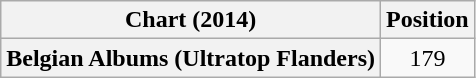<table class="wikitable plainrowheaders">
<tr>
<th scope="col">Chart (2014)</th>
<th scope="col">Position</th>
</tr>
<tr>
<th scope="row">Belgian Albums (Ultratop Flanders)</th>
<td align="center">179</td>
</tr>
</table>
